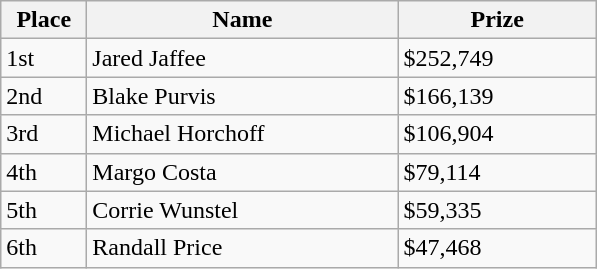<table class="wikitable">
<tr>
<th style="width:50px;">Place</th>
<th style="width:200px;">Name</th>
<th style="width:125px;">Prize</th>
</tr>
<tr>
<td>1st</td>
<td> Jared Jaffee</td>
<td>$252,749</td>
</tr>
<tr>
<td>2nd</td>
<td> Blake Purvis</td>
<td>$166,139</td>
</tr>
<tr>
<td>3rd</td>
<td> Michael Horchoff</td>
<td>$106,904</td>
</tr>
<tr>
<td>4th</td>
<td> Margo Costa</td>
<td>$79,114</td>
</tr>
<tr>
<td>5th</td>
<td> Corrie Wunstel</td>
<td>$59,335</td>
</tr>
<tr>
<td>6th</td>
<td> Randall Price</td>
<td>$47,468</td>
</tr>
</table>
